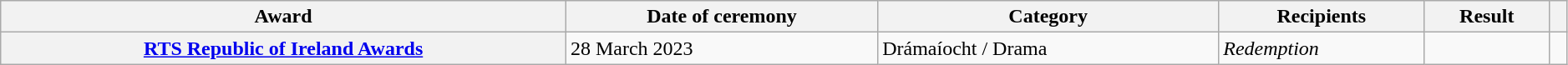<table class="wikitable sortable plainrowheaders" style="width: 99%;">
<tr>
<th scope="col">Award</th>
<th scope="col">Date of ceremony</th>
<th scope="col">Category</th>
<th scope="col">Recipients</th>
<th scope="col">Result</th>
<th scope="col" class="unsortable"></th>
</tr>
<tr>
<th scope="row"><a href='#'>RTS Republic of Ireland Awards</a></th>
<td>28 March 2023</td>
<td>Drámaíocht / Drama</td>
<td><em>Redemption</em></td>
<td></td>
<td align="center"></td>
</tr>
</table>
